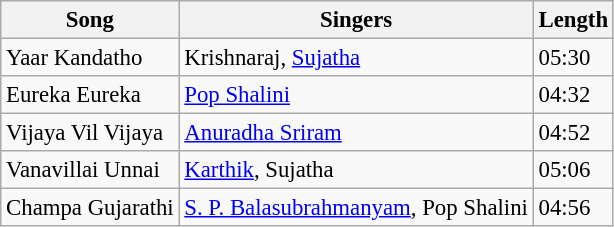<table class="wikitable" style="font-size: 95%;">
<tr>
<th>Song</th>
<th>Singers</th>
<th>Length</th>
</tr>
<tr>
<td>Yaar Kandatho</td>
<td>Krishnaraj, <a href='#'>Sujatha</a></td>
<td>05:30</td>
</tr>
<tr>
<td>Eureka Eureka</td>
<td><a href='#'>Pop Shalini</a></td>
<td>04:32</td>
</tr>
<tr>
<td>Vijaya Vil Vijaya</td>
<td><a href='#'>Anuradha Sriram</a></td>
<td>04:52</td>
</tr>
<tr>
<td>Vanavillai Unnai</td>
<td><a href='#'>Karthik</a>, Sujatha</td>
<td>05:06</td>
</tr>
<tr>
<td>Champa Gujarathi</td>
<td><a href='#'>S. P. Balasubrahmanyam</a>, Pop Shalini</td>
<td>04:56</td>
</tr>
</table>
